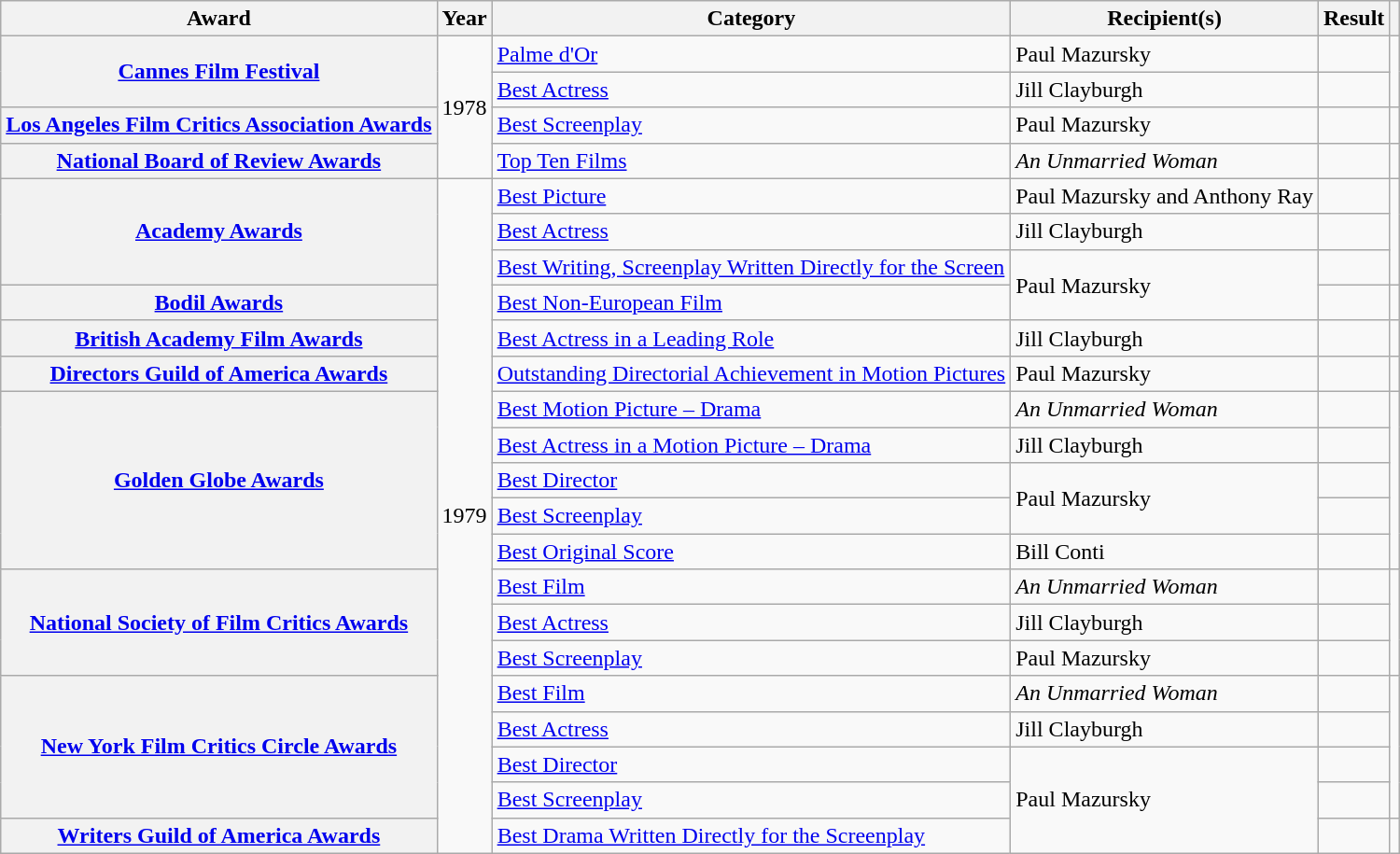<table class="wikitable plainrowheaders">
<tr>
<th scope="col">Award</th>
<th scope="col">Year</th>
<th scope="col">Category</th>
<th scope="col">Recipient(s)</th>
<th scope="col">Result</th>
<th scope="col"></th>
</tr>
<tr>
<th scope="row" rowspan="2"><a href='#'>Cannes Film Festival</a></th>
<td rowspan="4">1978</td>
<td><a href='#'>Palme d'Or</a></td>
<td>Paul Mazursky</td>
<td></td>
<td style="text-align:center" rowspan="2"></td>
</tr>
<tr>
<td><a href='#'>Best Actress</a></td>
<td>Jill Clayburgh</td>
<td></td>
</tr>
<tr>
<th scope="row"><a href='#'>Los Angeles Film Critics Association Awards</a></th>
<td><a href='#'>Best Screenplay</a></td>
<td>Paul Mazursky</td>
<td></td>
<td style="text-align:center"></td>
</tr>
<tr>
<th scope="row"><a href='#'>National Board of Review Awards</a></th>
<td><a href='#'>Top Ten Films</a></td>
<td><em>An Unmarried Woman</em></td>
<td></td>
<td style="text-align:center"></td>
</tr>
<tr>
<th scope="row" rowspan="3"><a href='#'>Academy Awards</a></th>
<td rowspan="19">1979</td>
<td><a href='#'>Best Picture</a></td>
<td>Paul Mazursky and Anthony Ray</td>
<td></td>
<td style="text-align:center" rowspan="3"></td>
</tr>
<tr>
<td><a href='#'>Best Actress</a></td>
<td>Jill Clayburgh</td>
<td></td>
</tr>
<tr>
<td><a href='#'>Best Writing, Screenplay Written Directly for the Screen</a></td>
<td rowspan="2">Paul Mazursky</td>
<td></td>
</tr>
<tr>
<th scope="row"><a href='#'>Bodil Awards</a></th>
<td><a href='#'>Best Non-European Film</a></td>
<td></td>
<td style="text-align:center"></td>
</tr>
<tr>
<th scope="row"><a href='#'>British Academy Film Awards</a></th>
<td><a href='#'>Best Actress in a Leading Role</a></td>
<td>Jill Clayburgh</td>
<td></td>
<td style="text-align:center"></td>
</tr>
<tr>
<th scope="row"><a href='#'>Directors Guild of America Awards</a></th>
<td><a href='#'>Outstanding Directorial Achievement in Motion Pictures</a></td>
<td>Paul Mazursky</td>
<td></td>
<td style="text-align:center"></td>
</tr>
<tr>
<th scope="row" rowspan="5"><a href='#'>Golden Globe Awards</a></th>
<td><a href='#'>Best Motion Picture – Drama</a></td>
<td><em>An Unmarried Woman</em></td>
<td></td>
<td style="text-align:center" rowspan="5"></td>
</tr>
<tr>
<td><a href='#'>Best Actress in a Motion Picture – Drama</a></td>
<td>Jill Clayburgh</td>
<td></td>
</tr>
<tr>
<td><a href='#'>Best Director</a></td>
<td rowspan="2">Paul Mazursky</td>
<td></td>
</tr>
<tr>
<td><a href='#'>Best Screenplay</a></td>
<td></td>
</tr>
<tr>
<td><a href='#'>Best Original Score</a></td>
<td>Bill Conti</td>
<td></td>
</tr>
<tr>
<th scope="row" rowspan="3"><a href='#'>National Society of Film Critics Awards</a></th>
<td><a href='#'>Best Film</a></td>
<td><em>An Unmarried Woman</em></td>
<td></td>
<td style="text-align:center" rowspan="3"></td>
</tr>
<tr>
<td><a href='#'>Best Actress</a></td>
<td>Jill Clayburgh</td>
<td></td>
</tr>
<tr>
<td><a href='#'>Best Screenplay</a></td>
<td>Paul Mazursky</td>
<td></td>
</tr>
<tr>
<th scope="row" rowspan="4"><a href='#'>New York Film Critics Circle Awards</a></th>
<td><a href='#'>Best Film</a></td>
<td><em>An Unmarried Woman</em></td>
<td></td>
<td style="text-align:center" rowspan="4"></td>
</tr>
<tr>
<td><a href='#'>Best Actress</a></td>
<td>Jill Clayburgh</td>
<td></td>
</tr>
<tr>
<td><a href='#'>Best Director</a></td>
<td rowspan="3">Paul Mazursky</td>
<td></td>
</tr>
<tr>
<td><a href='#'>Best Screenplay</a></td>
<td></td>
</tr>
<tr>
<th scope="row"><a href='#'>Writers Guild of America Awards</a></th>
<td><a href='#'>Best Drama Written Directly for the Screenplay</a></td>
<td></td>
</tr>
</table>
